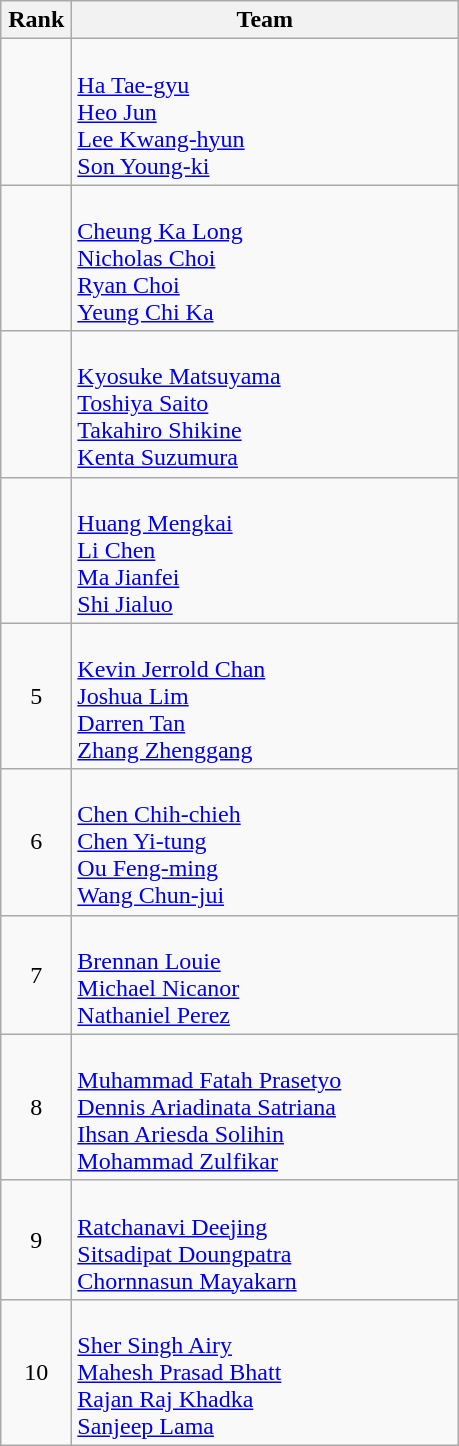<table class="wikitable" style="text-align: center;">
<tr>
<th width=40>Rank</th>
<th width=250>Team</th>
</tr>
<tr>
<td></td>
<td align=left><br><a href='#'>Ha Tae-gyu</a><br><a href='#'>Heo Jun</a><br><a href='#'>Lee Kwang-hyun</a><br><a href='#'>Son Young-ki</a></td>
</tr>
<tr>
<td></td>
<td align=left><br><a href='#'>Cheung Ka Long</a><br><a href='#'>Nicholas Choi</a><br><a href='#'>Ryan Choi</a><br><a href='#'>Yeung Chi Ka</a></td>
</tr>
<tr>
<td></td>
<td align=left><br><a href='#'>Kyosuke Matsuyama</a><br><a href='#'>Toshiya Saito</a><br><a href='#'>Takahiro Shikine</a><br><a href='#'>Kenta Suzumura</a></td>
</tr>
<tr>
<td></td>
<td align=left><br><a href='#'>Huang Mengkai</a><br><a href='#'>Li Chen</a><br><a href='#'>Ma Jianfei</a><br><a href='#'>Shi Jialuo</a></td>
</tr>
<tr>
<td>5</td>
<td align=left><br><a href='#'>Kevin Jerrold Chan</a><br><a href='#'>Joshua Lim</a><br><a href='#'>Darren Tan</a><br><a href='#'>Zhang Zhenggang</a></td>
</tr>
<tr>
<td>6</td>
<td align=left><br><a href='#'>Chen Chih-chieh</a><br><a href='#'>Chen Yi-tung</a><br><a href='#'>Ou Feng-ming</a><br><a href='#'>Wang Chun-jui</a></td>
</tr>
<tr>
<td>7</td>
<td align=left><br><a href='#'>Brennan Louie</a><br><a href='#'>Michael Nicanor</a><br><a href='#'>Nathaniel Perez</a></td>
</tr>
<tr>
<td>8</td>
<td align=left><br><a href='#'>Muhammad Fatah Prasetyo</a><br><a href='#'>Dennis Ariadinata Satriana</a><br><a href='#'>Ihsan Ariesda Solihin</a><br><a href='#'>Mohammad Zulfikar</a></td>
</tr>
<tr>
<td>9</td>
<td align=left><br><a href='#'>Ratchanavi Deejing</a><br><a href='#'>Sitsadipat Doungpatra</a><br><a href='#'>Chornnasun Mayakarn</a></td>
</tr>
<tr>
<td>10</td>
<td align=left><br><a href='#'>Sher Singh Airy</a><br><a href='#'>Mahesh Prasad Bhatt</a><br><a href='#'>Rajan Raj Khadka</a><br><a href='#'>Sanjeep Lama</a></td>
</tr>
</table>
